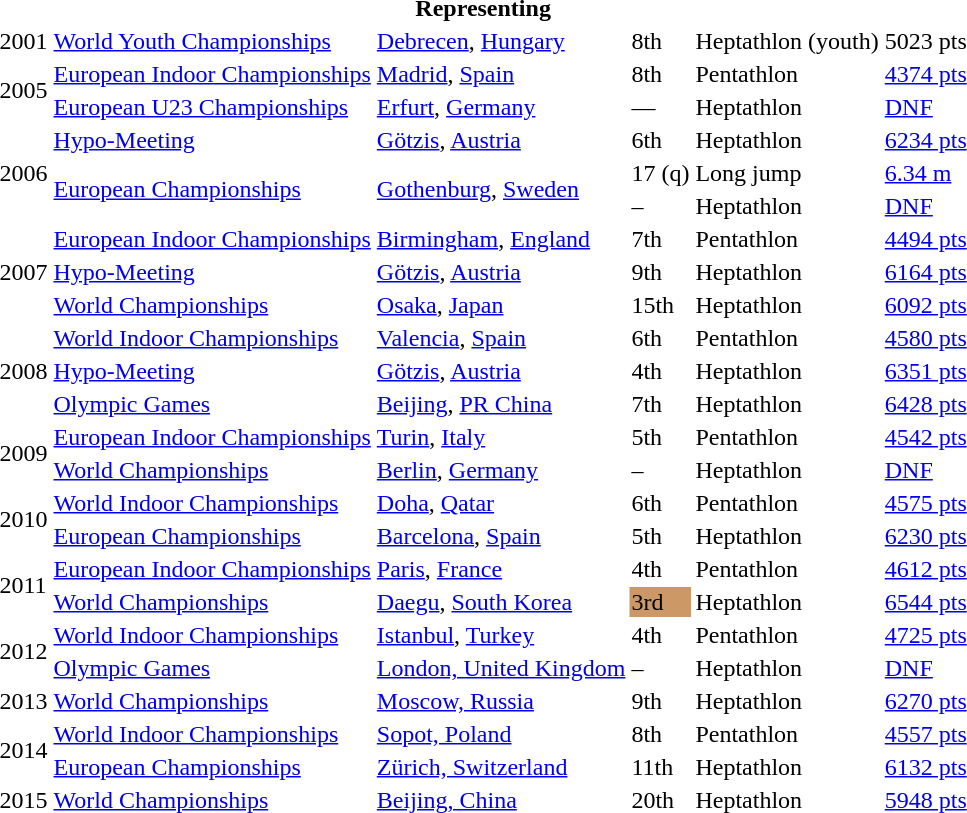<table>
<tr>
<th colspan="6">Representing </th>
</tr>
<tr>
<td>2001</td>
<td><a href='#'>World Youth Championships</a></td>
<td><a href='#'>Debrecen</a>, <a href='#'>Hungary</a></td>
<td>8th</td>
<td>Heptathlon (youth)</td>
<td>5023 pts</td>
</tr>
<tr>
<td rowspan=2>2005</td>
<td><a href='#'>European Indoor Championships</a></td>
<td><a href='#'>Madrid</a>, <a href='#'>Spain</a></td>
<td>8th</td>
<td>Pentathlon</td>
<td><a href='#'>4374 pts</a></td>
</tr>
<tr>
<td><a href='#'>European U23 Championships</a></td>
<td><a href='#'>Erfurt</a>, <a href='#'>Germany</a></td>
<td>—</td>
<td>Heptathlon</td>
<td><a href='#'>DNF</a></td>
</tr>
<tr>
<td rowspan=3>2006</td>
<td><a href='#'>Hypo-Meeting</a></td>
<td><a href='#'>Götzis</a>, <a href='#'>Austria</a></td>
<td>6th</td>
<td>Heptathlon</td>
<td><a href='#'>6234 pts</a></td>
</tr>
<tr>
<td rowspan=2><a href='#'>European Championships</a></td>
<td rowspan=2><a href='#'>Gothenburg</a>, <a href='#'>Sweden</a></td>
<td>17 (q)</td>
<td>Long jump</td>
<td><a href='#'>6.34 m</a></td>
</tr>
<tr>
<td>–</td>
<td>Heptathlon</td>
<td><a href='#'>DNF</a></td>
</tr>
<tr>
<td rowspan=3>2007</td>
<td><a href='#'>European Indoor Championships</a></td>
<td><a href='#'>Birmingham</a>, <a href='#'>England</a></td>
<td>7th</td>
<td>Pentathlon</td>
<td><a href='#'>4494 pts</a></td>
</tr>
<tr>
<td><a href='#'>Hypo-Meeting</a></td>
<td><a href='#'>Götzis</a>, <a href='#'>Austria</a></td>
<td>9th</td>
<td>Heptathlon</td>
<td><a href='#'>6164 pts</a></td>
</tr>
<tr>
<td><a href='#'>World Championships</a></td>
<td><a href='#'>Osaka</a>, <a href='#'>Japan</a></td>
<td>15th</td>
<td>Heptathlon</td>
<td><a href='#'>6092 pts</a></td>
</tr>
<tr>
<td rowspan=3>2008</td>
<td><a href='#'>World Indoor Championships</a></td>
<td><a href='#'>Valencia</a>, <a href='#'>Spain</a></td>
<td>6th</td>
<td>Pentathlon</td>
<td><a href='#'>4580 pts</a></td>
</tr>
<tr>
<td><a href='#'>Hypo-Meeting</a></td>
<td><a href='#'>Götzis</a>, <a href='#'>Austria</a></td>
<td>4th</td>
<td>Heptathlon</td>
<td><a href='#'>6351 pts</a></td>
</tr>
<tr>
<td><a href='#'>Olympic Games</a></td>
<td><a href='#'>Beijing</a>, <a href='#'>PR China</a></td>
<td>7th</td>
<td>Heptathlon</td>
<td><a href='#'>6428 pts</a></td>
</tr>
<tr>
<td rowspan=2>2009</td>
<td><a href='#'>European Indoor Championships</a></td>
<td><a href='#'>Turin</a>, <a href='#'>Italy</a></td>
<td>5th</td>
<td>Pentathlon</td>
<td><a href='#'>4542 pts</a></td>
</tr>
<tr>
<td><a href='#'>World Championships</a></td>
<td><a href='#'>Berlin</a>, <a href='#'>Germany</a></td>
<td>–</td>
<td>Heptathlon</td>
<td><a href='#'>DNF</a></td>
</tr>
<tr>
<td rowspan=2>2010</td>
<td><a href='#'>World Indoor Championships</a></td>
<td><a href='#'>Doha</a>, <a href='#'>Qatar</a></td>
<td>6th</td>
<td>Pentathlon</td>
<td><a href='#'>4575 pts</a></td>
</tr>
<tr>
<td><a href='#'>European Championships</a></td>
<td><a href='#'>Barcelona</a>, <a href='#'>Spain</a></td>
<td>5th</td>
<td>Heptathlon</td>
<td><a href='#'>6230 pts</a></td>
</tr>
<tr>
<td rowspan=2>2011</td>
<td><a href='#'>European Indoor Championships</a></td>
<td><a href='#'>Paris</a>, <a href='#'>France</a></td>
<td>4th</td>
<td>Pentathlon</td>
<td><a href='#'>4612 pts</a></td>
</tr>
<tr>
<td><a href='#'>World Championships</a></td>
<td><a href='#'>Daegu</a>, <a href='#'>South Korea</a></td>
<td bgcolor=CC9966>3rd</td>
<td>Heptathlon</td>
<td><a href='#'>6544 pts</a></td>
</tr>
<tr>
<td rowspan=2>2012</td>
<td><a href='#'>World Indoor Championships</a></td>
<td><a href='#'>Istanbul</a>, <a href='#'>Turkey</a></td>
<td>4th</td>
<td>Pentathlon</td>
<td><a href='#'>4725 pts</a></td>
</tr>
<tr>
<td><a href='#'>Olympic Games</a></td>
<td><a href='#'>London, United Kingdom</a></td>
<td>–</td>
<td>Heptathlon</td>
<td><a href='#'>DNF</a></td>
</tr>
<tr>
<td>2013</td>
<td><a href='#'>World Championships</a></td>
<td><a href='#'>Moscow, Russia</a></td>
<td>9th</td>
<td>Heptathlon</td>
<td><a href='#'>6270 pts</a></td>
</tr>
<tr>
<td rowspan=2>2014</td>
<td><a href='#'>World Indoor Championships</a></td>
<td><a href='#'>Sopot, Poland</a></td>
<td>8th</td>
<td>Pentathlon</td>
<td><a href='#'>4557 pts</a></td>
</tr>
<tr>
<td><a href='#'>European Championships</a></td>
<td><a href='#'>Zürich, Switzerland</a></td>
<td>11th</td>
<td>Heptathlon</td>
<td><a href='#'>6132 pts</a></td>
</tr>
<tr>
<td>2015</td>
<td><a href='#'>World Championships</a></td>
<td><a href='#'>Beijing, China</a></td>
<td>20th</td>
<td>Heptathlon</td>
<td><a href='#'>5948 pts</a></td>
</tr>
</table>
